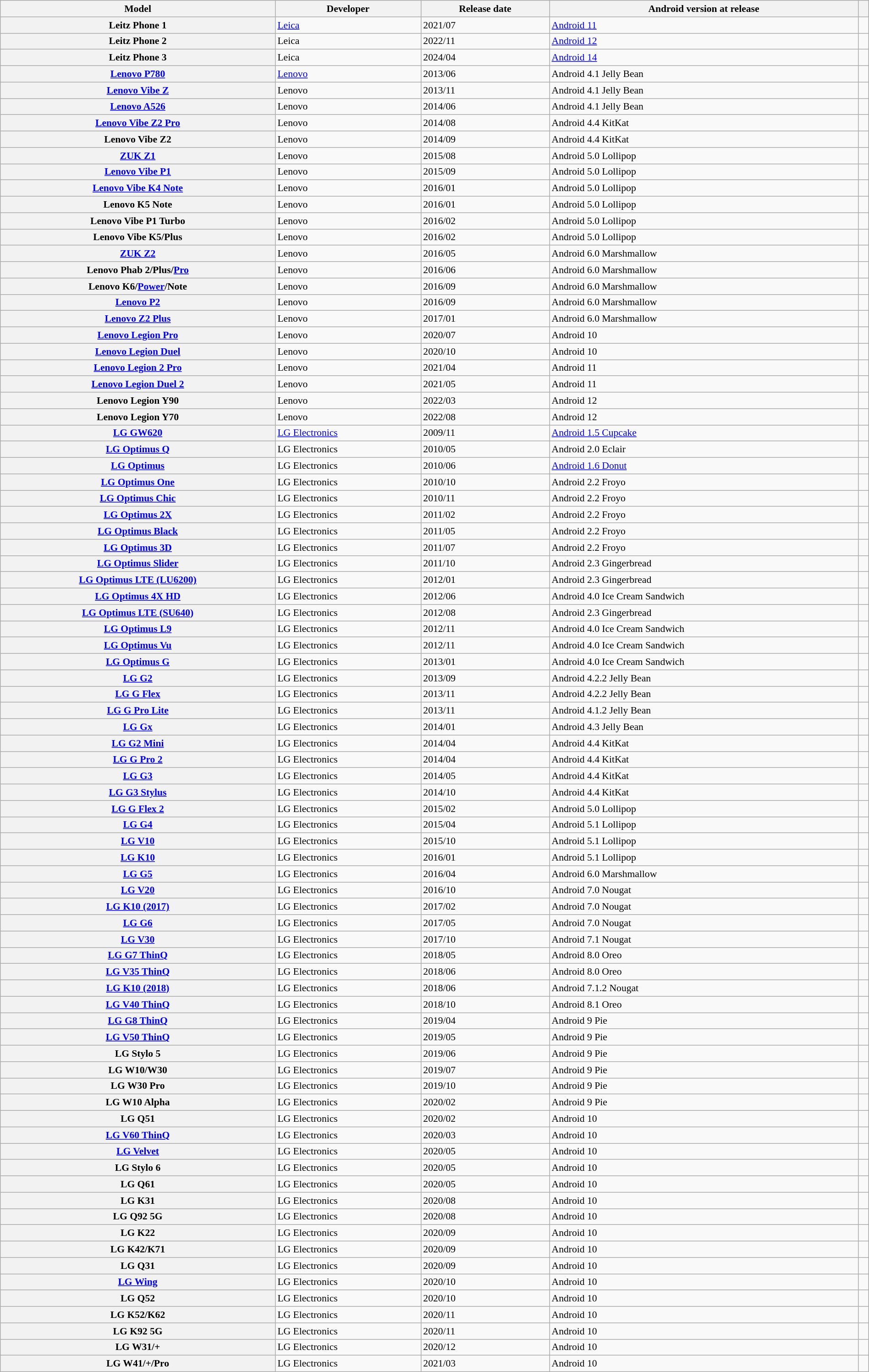<table class="wikitable sortable plainrowheaders" style="width:100%; font-size:90%;">
<tr>
<th scope="col">Model</th>
<th scope="col">Developer</th>
<th scope="col">Release date</th>
<th scope="col">Android version at release</th>
<th scope="col" class="unsortable"></th>
</tr>
<tr>
<th scope="row">Leitz Phone 1</th>
<td><a href='#'>Leica</a></td>
<td>2021/07</td>
<td><a href='#'>Android 11</a></td>
<td></td>
</tr>
<tr>
<th scope="row">Leitz Phone 2</th>
<td>Leica</td>
<td>2022/11</td>
<td><a href='#'>Android 12</a></td>
<td></td>
</tr>
<tr>
<th scope="row">Leitz Phone 3</th>
<td>Leica</td>
<td>2024/04</td>
<td><a href='#'>Android 14</a></td>
<td></td>
</tr>
<tr>
<th scope="row"><a href='#'>Lenovo P780</a></th>
<td><a href='#'>Lenovo</a></td>
<td>2013/06</td>
<td>Android 4.1 Jelly Bean</td>
<td></td>
</tr>
<tr>
<th scope="row"><a href='#'>Lenovo Vibe Z</a></th>
<td>Lenovo</td>
<td>2013/11</td>
<td>Android 4.1 Jelly Bean</td>
<td></td>
</tr>
<tr>
<th scope="row"><a href='#'>Lenovo A526</a></th>
<td>Lenovo</td>
<td>2014/06</td>
<td>Android 4.1 Jelly Bean</td>
<td></td>
</tr>
<tr>
<th scope="row"><a href='#'>Lenovo Vibe Z2 Pro</a></th>
<td>Lenovo</td>
<td>2014/08</td>
<td>Android 4.4 KitKat</td>
<td></td>
</tr>
<tr>
<th scope="row">Lenovo Vibe Z2</th>
<td>Lenovo</td>
<td>2014/09</td>
<td>Android 4.4 KitKat</td>
<td></td>
</tr>
<tr>
<th scope="row"><a href='#'>ZUK Z1</a></th>
<td>Lenovo</td>
<td>2015/08</td>
<td>Android 5.0 Lollipop</td>
<td></td>
</tr>
<tr>
<th scope="row"><a href='#'>Lenovo Vibe P1</a></th>
<td>Lenovo</td>
<td>2015/09</td>
<td>Android 5.0 Lollipop</td>
<td></td>
</tr>
<tr>
<th scope="row"><a href='#'>Lenovo Vibe K4 Note</a></th>
<td>Lenovo</td>
<td>2016/01</td>
<td>Android 5.0 Lollipop</td>
<td></td>
</tr>
<tr>
<th scope="row">Lenovo K5 Note</th>
<td>Lenovo</td>
<td>2016/01</td>
<td>Android 5.0 Lollipop</td>
<td></td>
</tr>
<tr>
<th scope="row">Lenovo Vibe P1 Turbo</th>
<td>Lenovo</td>
<td>2016/02</td>
<td>Android 5.0 Lollipop</td>
<td></td>
</tr>
<tr>
<th scope="row">Lenovo Vibe K5/Plus</th>
<td>Lenovo</td>
<td>2016/02</td>
<td>Android 5.0 Lollipop</td>
<td></td>
</tr>
<tr>
<th scope="row"><a href='#'>ZUK Z2</a></th>
<td>Lenovo</td>
<td>2016/05</td>
<td>Android 6.0 Marshmallow</td>
<td></td>
</tr>
<tr>
<th scope="row">Lenovo Phab 2/Plus/<a href='#'>Pro</a></th>
<td>Lenovo</td>
<td>2016/06</td>
<td>Android 6.0 Marshmallow</td>
<td></td>
</tr>
<tr>
<th scope="row">Lenovo K6/<a href='#'>Power</a>/Note</th>
<td>Lenovo</td>
<td>2016/09</td>
<td>Android 6.0 Marshmallow</td>
<td></td>
</tr>
<tr>
<th scope="row"><a href='#'>Lenovo P2</a></th>
<td>Lenovo</td>
<td>2016/09</td>
<td>Android 6.0 Marshmallow</td>
<td></td>
</tr>
<tr>
<th scope="row"><a href='#'>Lenovo Z2 Plus</a></th>
<td>Lenovo</td>
<td>2017/01</td>
<td>Android 6.0 Marshmallow</td>
<td></td>
</tr>
<tr>
<th scope="row"><a href='#'>Lenovo Legion Pro</a></th>
<td>Lenovo</td>
<td>2020/07</td>
<td>Android 10</td>
<td></td>
</tr>
<tr>
<th scope="row"><a href='#'>Lenovo Legion Duel</a></th>
<td>Lenovo</td>
<td>2020/10</td>
<td>Android 10</td>
<td></td>
</tr>
<tr>
<th scope="row"><a href='#'>Lenovo Legion 2 Pro</a></th>
<td>Lenovo</td>
<td>2021/04</td>
<td>Android 11</td>
<td></td>
</tr>
<tr>
<th scope="row"><a href='#'>Lenovo Legion Duel 2</a></th>
<td>Lenovo</td>
<td>2021/05</td>
<td>Android 11</td>
<td></td>
</tr>
<tr>
<th scope="row">Lenovo Legion Y90</th>
<td>Lenovo</td>
<td>2022/03</td>
<td>Android 12</td>
<td></td>
</tr>
<tr>
<th scope="row">Lenovo Legion Y70</th>
<td>Lenovo</td>
<td>2022/08</td>
<td>Android 12</td>
<td></td>
</tr>
<tr>
<th scope="row"><a href='#'>LG GW620</a></th>
<td><a href='#'>LG Electronics</a></td>
<td>2009/11</td>
<td><a href='#'>Android 1.5 Cupcake</a></td>
<td></td>
</tr>
<tr>
<th scope="row"><a href='#'>LG Optimus Q</a></th>
<td>LG Electronics</td>
<td>2010/05</td>
<td>Android 2.0 Eclair</td>
<td></td>
</tr>
<tr>
<th scope="row"><a href='#'>LG Optimus</a></th>
<td>LG Electronics</td>
<td>2010/06</td>
<td><a href='#'>Android 1.6 Donut</a></td>
<td></td>
</tr>
<tr>
<th scope="row"><a href='#'>LG Optimus One</a></th>
<td>LG Electronics</td>
<td>2010/10</td>
<td>Android 2.2 Froyo</td>
<td></td>
</tr>
<tr>
<th scope="row"><a href='#'>LG Optimus Chic</a></th>
<td>LG Electronics</td>
<td>2010/11</td>
<td>Android 2.2 Froyo</td>
<td></td>
</tr>
<tr>
<th scope="row"><a href='#'>LG Optimus 2X</a></th>
<td>LG Electronics</td>
<td>2011/02</td>
<td>Android 2.2 Froyo</td>
<td></td>
</tr>
<tr>
<th scope="row"><a href='#'>LG Optimus Black</a></th>
<td>LG Electronics</td>
<td>2011/05</td>
<td>Android 2.2 Froyo</td>
<td></td>
</tr>
<tr>
<th scope="row"><a href='#'>LG Optimus 3D</a></th>
<td>LG Electronics</td>
<td>2011/07</td>
<td>Android 2.2 Froyo</td>
<td></td>
</tr>
<tr>
<th scope="row"><a href='#'>LG Optimus Slider</a></th>
<td>LG Electronics</td>
<td>2011/10</td>
<td>Android 2.3 Gingerbread</td>
<td></td>
</tr>
<tr>
<th scope="row"><a href='#'>LG Optimus LTE (LU6200)</a></th>
<td>LG Electronics</td>
<td>2012/01</td>
<td>Android 2.3 Gingerbread</td>
<td></td>
</tr>
<tr>
<th scope="row"><a href='#'>LG Optimus 4X HD</a></th>
<td>LG Electronics</td>
<td>2012/06</td>
<td>Android 4.0 Ice Cream Sandwich</td>
<td></td>
</tr>
<tr>
<th scope="row"><a href='#'>LG Optimus LTE (SU640)</a></th>
<td>LG Electronics</td>
<td>2012/08</td>
<td>Android 2.3 Gingerbread</td>
<td></td>
</tr>
<tr>
<th scope="row"><a href='#'>LG Optimus L9</a></th>
<td>LG Electronics</td>
<td>2012/11</td>
<td>Android 4.0 Ice Cream Sandwich</td>
<td></td>
</tr>
<tr>
<th scope="row"><a href='#'>LG Optimus Vu</a></th>
<td>LG Electronics</td>
<td>2012/11</td>
<td>Android 4.0 Ice Cream Sandwich</td>
<td></td>
</tr>
<tr>
<th scope="row"><a href='#'>LG Optimus G</a></th>
<td>LG Electronics</td>
<td>2013/01</td>
<td>Android 4.0 Ice Cream Sandwich</td>
<td></td>
</tr>
<tr>
<th scope="row"><a href='#'>LG G2</a></th>
<td>LG Electronics</td>
<td>2013/09</td>
<td>Android 4.2.2 Jelly Bean</td>
<td></td>
</tr>
<tr>
<th scope="row"><a href='#'>LG G Flex</a></th>
<td>LG Electronics</td>
<td>2013/11</td>
<td>Android 4.2.2 Jelly Bean</td>
<td></td>
</tr>
<tr>
<th scope="row"><a href='#'>LG G Pro Lite</a></th>
<td>LG Electronics</td>
<td>2013/11</td>
<td>Android 4.1.2 Jelly Bean</td>
<td></td>
</tr>
<tr>
<th scope="row"><a href='#'>LG Gx</a></th>
<td>LG Electronics</td>
<td>2014/01</td>
<td>Android 4.3 Jelly Bean</td>
<td></td>
</tr>
<tr>
<th scope="row"><a href='#'>LG G2 Mini</a></th>
<td>LG Electronics</td>
<td>2014/04</td>
<td>Android 4.4 KitKat</td>
<td></td>
</tr>
<tr>
<th scope="row"><a href='#'>LG G Pro 2</a></th>
<td>LG Electronics</td>
<td>2014/04</td>
<td>Android 4.4 KitKat</td>
<td></td>
</tr>
<tr>
<th scope="row"><a href='#'>LG G3</a></th>
<td>LG Electronics</td>
<td>2014/05</td>
<td>Android 4.4 KitKat</td>
<td></td>
</tr>
<tr>
<th scope="row"><a href='#'>LG G3 Stylus</a></th>
<td>LG Electronics</td>
<td>2014/10</td>
<td>Android 4.4 KitKat</td>
<td></td>
</tr>
<tr>
<th scope="row"><a href='#'>LG G Flex 2</a></th>
<td>LG Electronics</td>
<td>2015/02</td>
<td>Android 5.0 Lollipop</td>
<td></td>
</tr>
<tr>
<th scope="row"><a href='#'>LG G4</a></th>
<td>LG Electronics</td>
<td>2015/04</td>
<td>Android 5.1 Lollipop</td>
<td></td>
</tr>
<tr>
<th scope="row"><a href='#'>LG V10</a></th>
<td>LG Electronics</td>
<td>2015/10</td>
<td>Android 5.1 Lollipop</td>
<td></td>
</tr>
<tr>
<th scope="row"><a href='#'>LG K10</a></th>
<td>LG Electronics</td>
<td>2016/01</td>
<td>Android 5.1 Lollipop</td>
<td></td>
</tr>
<tr>
<th scope="row"><a href='#'>LG G5</a></th>
<td>LG Electronics</td>
<td>2016/04</td>
<td>Android 6.0 Marshmallow</td>
<td></td>
</tr>
<tr>
<th scope="row"><a href='#'>LG V20</a></th>
<td>LG Electronics</td>
<td>2016/10</td>
<td>Android 7.0 Nougat</td>
<td></td>
</tr>
<tr>
<th scope="row"><a href='#'>LG K10 (2017)</a></th>
<td>LG Electronics</td>
<td>2017/02</td>
<td>Android 7.0 Nougat</td>
<td></td>
</tr>
<tr>
<th scope="row"><a href='#'>LG G6</a></th>
<td>LG Electronics</td>
<td>2017/05</td>
<td>Android 7.0 Nougat</td>
<td></td>
</tr>
<tr>
<th scope="row"><a href='#'>LG V30</a></th>
<td>LG Electronics</td>
<td>2017/10</td>
<td>Android 7.1 Nougat</td>
<td></td>
</tr>
<tr>
<th scope="row"><a href='#'>LG G7 ThinQ</a></th>
<td>LG Electronics</td>
<td>2018/05</td>
<td>Android 8.0 Oreo</td>
<td></td>
</tr>
<tr>
<th scope="row"><a href='#'>LG V35 ThinQ</a></th>
<td>LG Electronics</td>
<td>2018/06</td>
<td>Android 8.0 Oreo</td>
<td></td>
</tr>
<tr>
<th scope="row"><a href='#'>LG K10 (2018)</a></th>
<td>LG Electronics</td>
<td>2018/06</td>
<td>Android 7.1.2 Nougat</td>
<td></td>
</tr>
<tr>
<th scope="row"><a href='#'>LG V40 ThinQ</a></th>
<td>LG Electronics</td>
<td>2018/10</td>
<td>Android 8.1 Oreo</td>
<td></td>
</tr>
<tr>
<th scope="row"><a href='#'>LG G8 ThinQ</a></th>
<td>LG Electronics</td>
<td>2019/04</td>
<td>Android 9 Pie</td>
<td></td>
</tr>
<tr>
<th scope="row"><a href='#'>LG V50 ThinQ</a></th>
<td>LG Electronics</td>
<td>2019/05</td>
<td>Android 9 Pie</td>
<td></td>
</tr>
<tr>
<th scope="row">LG Stylo 5</th>
<td>LG Electronics</td>
<td>2019/06</td>
<td>Android 9 Pie</td>
<td></td>
</tr>
<tr>
<th scope="row">LG W10/W30</th>
<td>LG Electronics</td>
<td>2019/07</td>
<td>Android 9 Pie</td>
<td></td>
</tr>
<tr>
<th scope="row">LG W30 Pro</th>
<td>LG Electronics</td>
<td>2019/10</td>
<td>Android 9 Pie</td>
<td></td>
</tr>
<tr>
<th scope="row">LG W10 Alpha</th>
<td>LG Electronics</td>
<td>2020/02</td>
<td>Android 9 Pie</td>
<td></td>
</tr>
<tr>
<th scope="row">LG Q51</th>
<td>LG Electronics</td>
<td>2020/02</td>
<td>Android 10</td>
<td></td>
</tr>
<tr>
<th scope="row"><a href='#'>LG V60 ThinQ</a></th>
<td>LG Electronics</td>
<td>2020/03</td>
<td>Android 10</td>
<td></td>
</tr>
<tr>
<th scope="row"><a href='#'>LG Velvet</a></th>
<td>LG Electronics</td>
<td>2020/05</td>
<td>Android 10</td>
<td></td>
</tr>
<tr>
<th scope="row">LG Stylo 6</th>
<td>LG Electronics</td>
<td>2020/05</td>
<td>Android 10</td>
<td></td>
</tr>
<tr>
<th scope="row">LG Q61</th>
<td>LG Electronics</td>
<td>2020/05</td>
<td>Android 10</td>
<td></td>
</tr>
<tr>
<th scope="row">LG K31</th>
<td>LG Electronics</td>
<td>2020/08</td>
<td>Android 10</td>
<td></td>
</tr>
<tr>
<th scope="row">LG Q92 5G</th>
<td>LG Electronics</td>
<td>2020/08</td>
<td>Android 10</td>
<td></td>
</tr>
<tr>
<th scope="row">LG K22</th>
<td>LG Electronics</td>
<td>2020/09</td>
<td>Android 10</td>
<td></td>
</tr>
<tr>
<th scope="row">LG K42/K71</th>
<td>LG Electronics</td>
<td>2020/09</td>
<td>Android 10</td>
<td></td>
</tr>
<tr>
<th scope="row">LG Q31</th>
<td>LG Electronics</td>
<td>2020/09</td>
<td>Android 10</td>
<td></td>
</tr>
<tr>
<th scope="row"><a href='#'>LG Wing</a></th>
<td>LG Electronics</td>
<td>2020/10</td>
<td>Android 10</td>
<td></td>
</tr>
<tr>
<th scope="row">LG Q52</th>
<td>LG Electronics</td>
<td>2020/10</td>
<td>Android 10</td>
<td></td>
</tr>
<tr>
<th scope="row">LG K52/K62</th>
<td>LG Electronics</td>
<td>2020/11</td>
<td>Android 10</td>
<td></td>
</tr>
<tr>
<th scope="row">LG K92 5G</th>
<td>LG Electronics</td>
<td>2020/11</td>
<td>Android 10</td>
<td></td>
</tr>
<tr>
<th scope="row">LG W31/+</th>
<td>LG Electronics</td>
<td>2020/12</td>
<td>Android 10</td>
<td></td>
</tr>
<tr>
<th scope="row">LG W41/+/Pro</th>
<td>LG Electronics</td>
<td>2021/03</td>
<td>Android 10</td>
<td></td>
</tr>
</table>
